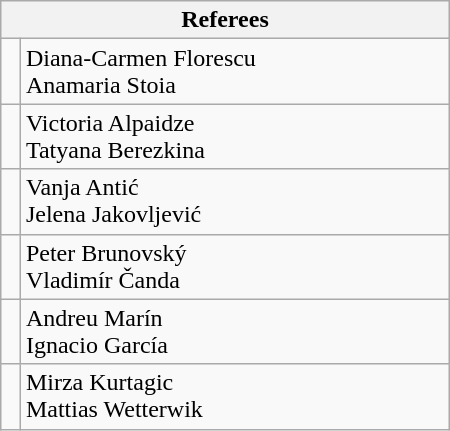<table class="wikitable" style="width:300px;">
<tr>
<th colspan=2>Referees</th>
</tr>
<tr>
<td align=left></td>
<td>Diana-Carmen Florescu<br>Anamaria Stoia</td>
</tr>
<tr>
<td align=left></td>
<td>Victoria Alpaidze<br>Tatyana Berezkina</td>
</tr>
<tr>
<td align=left></td>
<td>Vanja Antić<br>Jelena Jakovljević</td>
</tr>
<tr>
<td align=left></td>
<td>Peter Brunovský<br>Vladimír Čanda</td>
</tr>
<tr>
<td align=left></td>
<td>Andreu Marín<br>Ignacio García</td>
</tr>
<tr>
<td align=left></td>
<td>Mirza Kurtagic<br>Mattias Wetterwik</td>
</tr>
</table>
